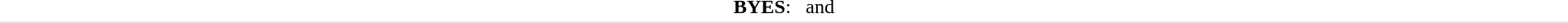<table style="text-align:center; border-bottom:1px solid #E0E0E0" width=100%>
<tr>
<td><strong>BYES</strong>:   and </td>
</tr>
</table>
